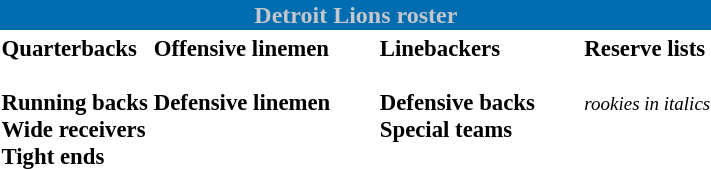<table class="toccolours" style="text-align: left;">
<tr>
<th colspan="7" style="background-color:#006DB0;color:#C3C6CC;text-align:center;">Detroit Lions roster</th>
</tr>
<tr>
<td style="font-size: 95%;" valign="top"><strong>Quarterbacks</strong><br>

<br><strong>Running backs</strong>



<br><strong>Wide receivers</strong>





<br><strong>Tight ends</strong>

</td>
<td style="font-size: 95%;" valign="top"><strong>Offensive linemen</strong><br>






<br><strong>Defensive linemen</strong>





</td>
<td style="width: 25px;"></td>
<td style="font-size: 95%;" valign="top"><strong>Linebackers</strong><br>



<br><strong>Defensive backs</strong>






<br><strong>Special teams</strong>


</td>
<td style="width: 25px;"></td>
<td style="font-size: 95%;" valign="top"><strong>Reserve lists</strong><br>


<br><small><em>rookies in italics</em></small><br></td>
</tr>
<tr>
</tr>
</table>
